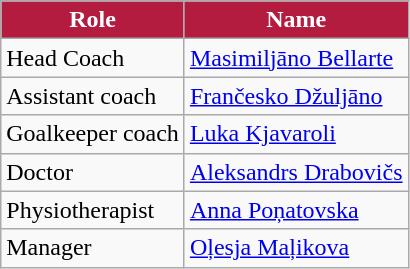<table class="wikitable">
<tr>
<th style="background:#B31B3F;color:white">Role</th>
<th style="background:#B31B3F;color:white">Name</th>
</tr>
<tr>
<td>Head Coach</td>
<td> <a href='#'>Masimiljāno Bellarte</a></td>
</tr>
<tr>
<td>Assistant coach</td>
<td> <a href='#'>Frančesko Džuljāno</a></td>
</tr>
<tr>
<td>Goalkeeper coach</td>
<td> <a href='#'>Luka Kjavaroli</a></td>
</tr>
<tr>
<td>Doctor</td>
<td> <a href='#'>Aleksandrs Drabovičs</a></td>
</tr>
<tr>
<td>Physiotherapist</td>
<td> <a href='#'>Anna Poņatovska</a></td>
</tr>
<tr>
<td>Manager</td>
<td> <a href='#'>Oļesja Maļikova</a></td>
</tr>
</table>
